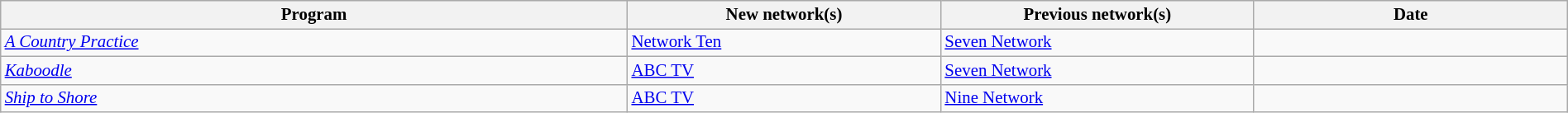<table class="wikitable sortable" width="100%" style="font-size:87%;">
<tr bgcolor="#efefef">
<th width=40%>Program</th>
<th width=20%>New network(s)</th>
<th width=20%>Previous network(s)</th>
<th width=20%>Date</th>
</tr>
<tr>
<td><em><a href='#'>A Country Practice</a></em></td>
<td><a href='#'>Network Ten</a></td>
<td><a href='#'>Seven Network</a></td>
<td></td>
</tr>
<tr>
<td><em><a href='#'>Kaboodle</a></em></td>
<td><a href='#'>ABC TV</a></td>
<td><a href='#'>Seven Network</a></td>
<td></td>
</tr>
<tr>
<td><em><a href='#'>Ship to Shore</a></em></td>
<td><a href='#'>ABC TV</a></td>
<td><a href='#'>Nine Network</a></td>
<td></td>
</tr>
</table>
